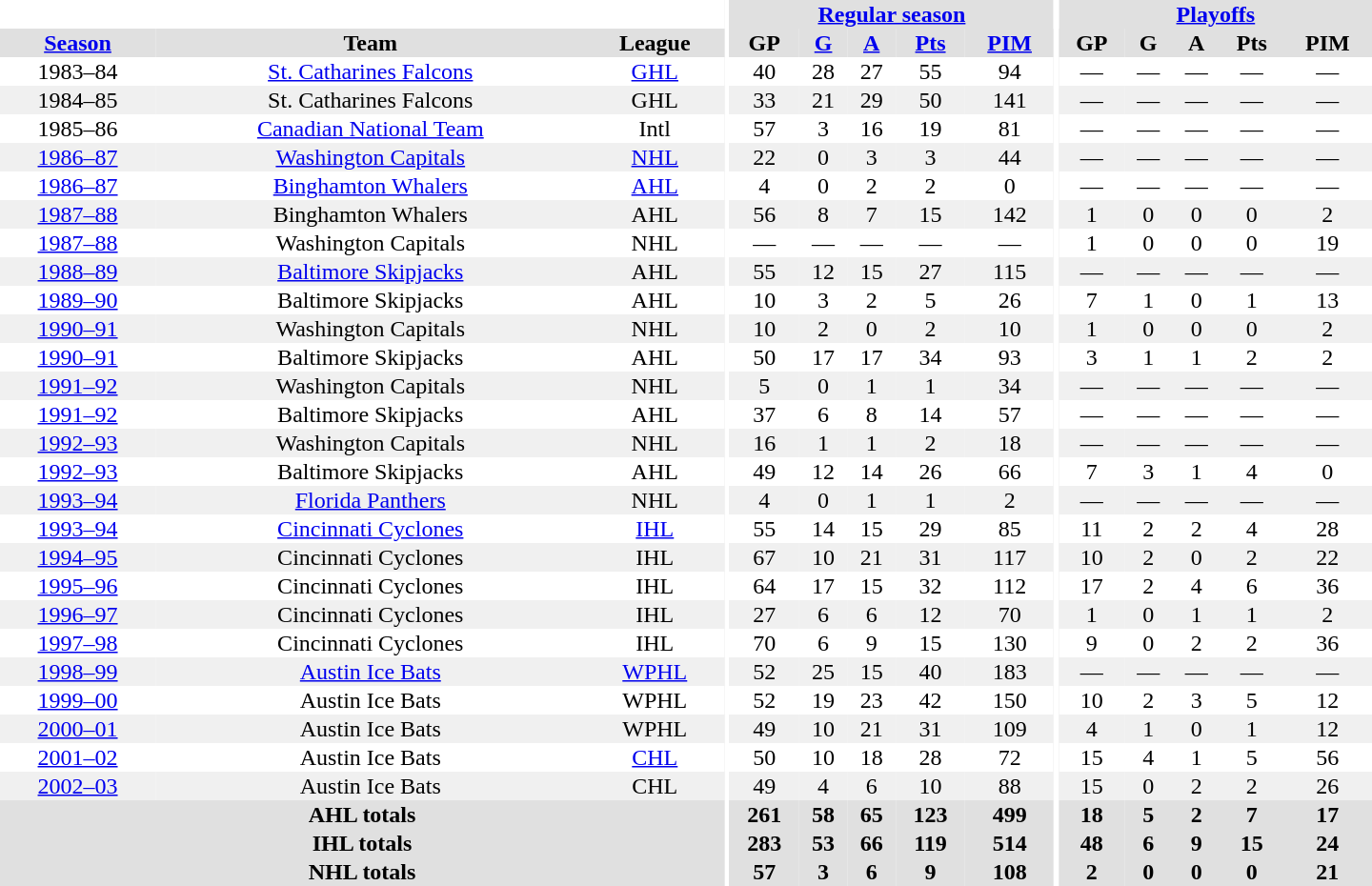<table border="0" cellpadding="1" cellspacing="0" style="text-align:center; width:60em">
<tr bgcolor="#e0e0e0">
<th colspan="3" bgcolor="#ffffff"></th>
<th rowspan="100" bgcolor="#ffffff"></th>
<th colspan="5"><a href='#'>Regular season</a></th>
<th rowspan="100" bgcolor="#ffffff"></th>
<th colspan="5"><a href='#'>Playoffs</a></th>
</tr>
<tr bgcolor="#e0e0e0">
<th><a href='#'>Season</a></th>
<th>Team</th>
<th>League</th>
<th>GP</th>
<th><a href='#'>G</a></th>
<th><a href='#'>A</a></th>
<th><a href='#'>Pts</a></th>
<th><a href='#'>PIM</a></th>
<th>GP</th>
<th>G</th>
<th>A</th>
<th>Pts</th>
<th>PIM</th>
</tr>
<tr>
<td>1983–84</td>
<td><a href='#'>St. Catharines Falcons</a></td>
<td><a href='#'>GHL</a></td>
<td>40</td>
<td>28</td>
<td>27</td>
<td>55</td>
<td>94</td>
<td>—</td>
<td>—</td>
<td>—</td>
<td>—</td>
<td>—</td>
</tr>
<tr bgcolor="#f0f0f0">
<td>1984–85</td>
<td>St. Catharines Falcons</td>
<td>GHL</td>
<td>33</td>
<td>21</td>
<td>29</td>
<td>50</td>
<td>141</td>
<td>—</td>
<td>—</td>
<td>—</td>
<td>—</td>
<td>—</td>
</tr>
<tr>
<td>1985–86</td>
<td><a href='#'>Canadian National Team</a></td>
<td>Intl</td>
<td>57</td>
<td>3</td>
<td>16</td>
<td>19</td>
<td>81</td>
<td>—</td>
<td>—</td>
<td>—</td>
<td>—</td>
<td>—</td>
</tr>
<tr bgcolor="#f0f0f0">
<td><a href='#'>1986–87</a></td>
<td><a href='#'>Washington Capitals</a></td>
<td><a href='#'>NHL</a></td>
<td>22</td>
<td>0</td>
<td>3</td>
<td>3</td>
<td>44</td>
<td>—</td>
<td>—</td>
<td>—</td>
<td>—</td>
<td>—</td>
</tr>
<tr>
<td><a href='#'>1986–87</a></td>
<td><a href='#'>Binghamton Whalers</a></td>
<td><a href='#'>AHL</a></td>
<td>4</td>
<td>0</td>
<td>2</td>
<td>2</td>
<td>0</td>
<td>—</td>
<td>—</td>
<td>—</td>
<td>—</td>
<td>—</td>
</tr>
<tr bgcolor="#f0f0f0">
<td><a href='#'>1987–88</a></td>
<td>Binghamton Whalers</td>
<td>AHL</td>
<td>56</td>
<td>8</td>
<td>7</td>
<td>15</td>
<td>142</td>
<td>1</td>
<td>0</td>
<td>0</td>
<td>0</td>
<td>2</td>
</tr>
<tr>
<td><a href='#'>1987–88</a></td>
<td>Washington Capitals</td>
<td>NHL</td>
<td>—</td>
<td>—</td>
<td>—</td>
<td>—</td>
<td>—</td>
<td>1</td>
<td>0</td>
<td>0</td>
<td>0</td>
<td>19</td>
</tr>
<tr bgcolor="#f0f0f0">
<td><a href='#'>1988–89</a></td>
<td><a href='#'>Baltimore Skipjacks</a></td>
<td>AHL</td>
<td>55</td>
<td>12</td>
<td>15</td>
<td>27</td>
<td>115</td>
<td>—</td>
<td>—</td>
<td>—</td>
<td>—</td>
<td>—</td>
</tr>
<tr>
<td><a href='#'>1989–90</a></td>
<td>Baltimore Skipjacks</td>
<td>AHL</td>
<td>10</td>
<td>3</td>
<td>2</td>
<td>5</td>
<td>26</td>
<td>7</td>
<td>1</td>
<td>0</td>
<td>1</td>
<td>13</td>
</tr>
<tr bgcolor="#f0f0f0">
<td><a href='#'>1990–91</a></td>
<td>Washington Capitals</td>
<td>NHL</td>
<td>10</td>
<td>2</td>
<td>0</td>
<td>2</td>
<td>10</td>
<td>1</td>
<td>0</td>
<td>0</td>
<td>0</td>
<td>2</td>
</tr>
<tr>
<td><a href='#'>1990–91</a></td>
<td>Baltimore Skipjacks</td>
<td>AHL</td>
<td>50</td>
<td>17</td>
<td>17</td>
<td>34</td>
<td>93</td>
<td>3</td>
<td>1</td>
<td>1</td>
<td>2</td>
<td>2</td>
</tr>
<tr bgcolor="#f0f0f0">
<td><a href='#'>1991–92</a></td>
<td>Washington Capitals</td>
<td>NHL</td>
<td>5</td>
<td>0</td>
<td>1</td>
<td>1</td>
<td>34</td>
<td>—</td>
<td>—</td>
<td>—</td>
<td>—</td>
<td>—</td>
</tr>
<tr>
<td><a href='#'>1991–92</a></td>
<td>Baltimore Skipjacks</td>
<td>AHL</td>
<td>37</td>
<td>6</td>
<td>8</td>
<td>14</td>
<td>57</td>
<td>—</td>
<td>—</td>
<td>—</td>
<td>—</td>
<td>—</td>
</tr>
<tr bgcolor="#f0f0f0">
<td><a href='#'>1992–93</a></td>
<td>Washington Capitals</td>
<td>NHL</td>
<td>16</td>
<td>1</td>
<td>1</td>
<td>2</td>
<td>18</td>
<td>—</td>
<td>—</td>
<td>—</td>
<td>—</td>
<td>—</td>
</tr>
<tr>
<td><a href='#'>1992–93</a></td>
<td>Baltimore Skipjacks</td>
<td>AHL</td>
<td>49</td>
<td>12</td>
<td>14</td>
<td>26</td>
<td>66</td>
<td>7</td>
<td>3</td>
<td>1</td>
<td>4</td>
<td>0</td>
</tr>
<tr bgcolor="#f0f0f0">
<td><a href='#'>1993–94</a></td>
<td><a href='#'>Florida Panthers</a></td>
<td>NHL</td>
<td>4</td>
<td>0</td>
<td>1</td>
<td>1</td>
<td>2</td>
<td>—</td>
<td>—</td>
<td>—</td>
<td>—</td>
<td>—</td>
</tr>
<tr>
<td><a href='#'>1993–94</a></td>
<td><a href='#'>Cincinnati Cyclones</a></td>
<td><a href='#'>IHL</a></td>
<td>55</td>
<td>14</td>
<td>15</td>
<td>29</td>
<td>85</td>
<td>11</td>
<td>2</td>
<td>2</td>
<td>4</td>
<td>28</td>
</tr>
<tr bgcolor="#f0f0f0">
<td><a href='#'>1994–95</a></td>
<td>Cincinnati Cyclones</td>
<td>IHL</td>
<td>67</td>
<td>10</td>
<td>21</td>
<td>31</td>
<td>117</td>
<td>10</td>
<td>2</td>
<td>0</td>
<td>2</td>
<td>22</td>
</tr>
<tr>
<td><a href='#'>1995–96</a></td>
<td>Cincinnati Cyclones</td>
<td>IHL</td>
<td>64</td>
<td>17</td>
<td>15</td>
<td>32</td>
<td>112</td>
<td>17</td>
<td>2</td>
<td>4</td>
<td>6</td>
<td>36</td>
</tr>
<tr bgcolor="#f0f0f0">
<td><a href='#'>1996–97</a></td>
<td>Cincinnati Cyclones</td>
<td>IHL</td>
<td>27</td>
<td>6</td>
<td>6</td>
<td>12</td>
<td>70</td>
<td>1</td>
<td>0</td>
<td>1</td>
<td>1</td>
<td>2</td>
</tr>
<tr>
<td><a href='#'>1997–98</a></td>
<td>Cincinnati Cyclones</td>
<td>IHL</td>
<td>70</td>
<td>6</td>
<td>9</td>
<td>15</td>
<td>130</td>
<td>9</td>
<td>0</td>
<td>2</td>
<td>2</td>
<td>36</td>
</tr>
<tr bgcolor="#f0f0f0">
<td><a href='#'>1998–99</a></td>
<td><a href='#'>Austin Ice Bats</a></td>
<td><a href='#'>WPHL</a></td>
<td>52</td>
<td>25</td>
<td>15</td>
<td>40</td>
<td>183</td>
<td>—</td>
<td>—</td>
<td>—</td>
<td>—</td>
<td>—</td>
</tr>
<tr>
<td><a href='#'>1999–00</a></td>
<td>Austin Ice Bats</td>
<td>WPHL</td>
<td>52</td>
<td>19</td>
<td>23</td>
<td>42</td>
<td>150</td>
<td>10</td>
<td>2</td>
<td>3</td>
<td>5</td>
<td>12</td>
</tr>
<tr bgcolor="#f0f0f0">
<td><a href='#'>2000–01</a></td>
<td>Austin Ice Bats</td>
<td>WPHL</td>
<td>49</td>
<td>10</td>
<td>21</td>
<td>31</td>
<td>109</td>
<td>4</td>
<td>1</td>
<td>0</td>
<td>1</td>
<td>12</td>
</tr>
<tr>
<td><a href='#'>2001–02</a></td>
<td>Austin Ice Bats</td>
<td><a href='#'>CHL</a></td>
<td>50</td>
<td>10</td>
<td>18</td>
<td>28</td>
<td>72</td>
<td>15</td>
<td>4</td>
<td>1</td>
<td>5</td>
<td>56</td>
</tr>
<tr bgcolor="#f0f0f0">
<td><a href='#'>2002–03</a></td>
<td>Austin Ice Bats</td>
<td>CHL</td>
<td>49</td>
<td>4</td>
<td>6</td>
<td>10</td>
<td>88</td>
<td>15</td>
<td>0</td>
<td>2</td>
<td>2</td>
<td>26</td>
</tr>
<tr bgcolor="#e0e0e0">
<th colspan="3">AHL totals</th>
<th>261</th>
<th>58</th>
<th>65</th>
<th>123</th>
<th>499</th>
<th>18</th>
<th>5</th>
<th>2</th>
<th>7</th>
<th>17</th>
</tr>
<tr bgcolor="#e0e0e0">
<th colspan="3">IHL totals</th>
<th>283</th>
<th>53</th>
<th>66</th>
<th>119</th>
<th>514</th>
<th>48</th>
<th>6</th>
<th>9</th>
<th>15</th>
<th>24</th>
</tr>
<tr bgcolor="#e0e0e0">
<th colspan="3">NHL totals</th>
<th>57</th>
<th>3</th>
<th>6</th>
<th>9</th>
<th>108</th>
<th>2</th>
<th>0</th>
<th>0</th>
<th>0</th>
<th>21</th>
</tr>
</table>
